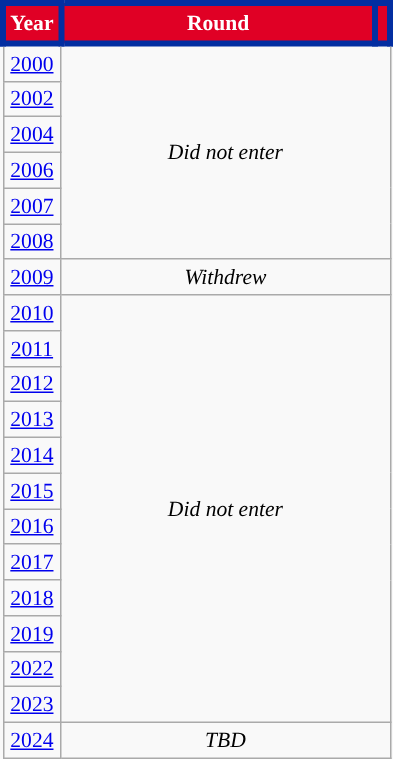<table class="wikitable" style="text-align: center; font-size:90%">
<tr style="color:white;">
<th style="background:#e00025; border: 4px solid #032ea1;">Year</th>
<th style="background:#e00025; border: 4px solid #032ea1; width:200px">Round</th>
<th style="background:#e00025; border: 4px solid #032ea1;"></th>
</tr>
<tr>
<td><a href='#'>2000</a></td>
<td colspan="2" rowspan="6"><em>Did not enter</em></td>
</tr>
<tr>
<td><a href='#'>2002</a></td>
</tr>
<tr>
<td><a href='#'>2004</a></td>
</tr>
<tr>
<td><a href='#'>2006</a></td>
</tr>
<tr>
<td><a href='#'>2007</a></td>
</tr>
<tr>
<td><a href='#'>2008</a></td>
</tr>
<tr>
<td><a href='#'>2009</a></td>
<td colspan="2"><em>Withdrew</em></td>
</tr>
<tr>
<td><a href='#'>2010</a></td>
<td colspan="2" rowspan="12"><em>Did not enter</em></td>
</tr>
<tr>
<td><a href='#'>2011</a></td>
</tr>
<tr>
<td><a href='#'>2012</a></td>
</tr>
<tr>
<td><a href='#'>2013</a></td>
</tr>
<tr>
<td><a href='#'>2014</a></td>
</tr>
<tr>
<td><a href='#'>2015</a></td>
</tr>
<tr>
<td><a href='#'>2016</a></td>
</tr>
<tr>
<td><a href='#'>2017</a></td>
</tr>
<tr>
<td><a href='#'>2018</a></td>
</tr>
<tr>
<td><a href='#'>2019</a></td>
</tr>
<tr>
<td><a href='#'>2022</a></td>
</tr>
<tr>
<td><a href='#'>2023</a></td>
</tr>
<tr>
<td><a href='#'>2024</a></td>
<td colspan="2"><em>TBD</em></td>
</tr>
</table>
